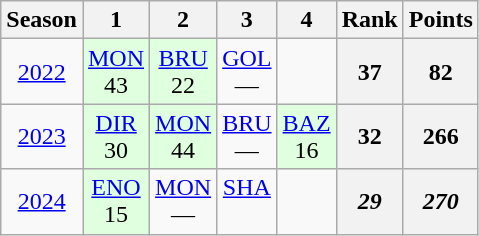<table class="wikitable" style="text-align:center;">
<tr>
<th>Season</th>
<th>1</th>
<th>2</th>
<th>3</th>
<th>4</th>
<th>Rank</th>
<th>Points</th>
</tr>
<tr>
<td><a href='#'>2022</a></td>
<td bgcolor="#dfffdf"><a href='#'>MON</a><br>43</td>
<td bgcolor="#dfffdf"><a href='#'>BRU</a><br>22</td>
<td><a href='#'>GOL</a><br>—</td>
<td></td>
<th>37</th>
<th>82</th>
</tr>
<tr>
<td><a href='#'>2023</a></td>
<td bgcolor="#dfffdf"><a href='#'>DIR</a><br>30</td>
<td bgcolor="#dfffdf"><a href='#'>MON</a><br>44</td>
<td><a href='#'>BRU</a><br>—</td>
<td bgcolor="#dfffdf"><a href='#'>BAZ</a><br>16</td>
<th>32</th>
<th>266</th>
</tr>
<tr>
<td><a href='#'>2024</a></td>
<td bgcolor="#dfffdf"><a href='#'>ENO</a><br>15</td>
<td><a href='#'>MON</a><br>—</td>
<td><a href='#'>SHA</a><br> </td>
<td></td>
<th><em>29</em></th>
<th><em>270</em></th>
</tr>
</table>
